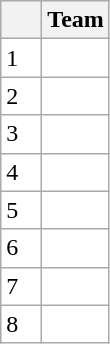<table class="wikitable">
<tr>
<th width=20></th>
<th>Team</th>
</tr>
<tr style="background:#ffffff;">
<td>1</td>
<td></td>
</tr>
<tr style="background:#ffffff;">
<td>2</td>
<td></td>
</tr>
<tr style="background:#ffffff;">
<td>3</td>
<td></td>
</tr>
<tr style="background:#ffffff;">
<td>4</td>
<td></td>
</tr>
<tr style="background:#ffffff;">
<td>5</td>
<td></td>
</tr>
<tr style="background:#ffffff;">
<td>6</td>
<td></td>
</tr>
<tr style="background:#ffffff;">
<td>7</td>
<td></td>
</tr>
<tr style="background:#ffffff;">
<td>8</td>
<td></td>
</tr>
</table>
